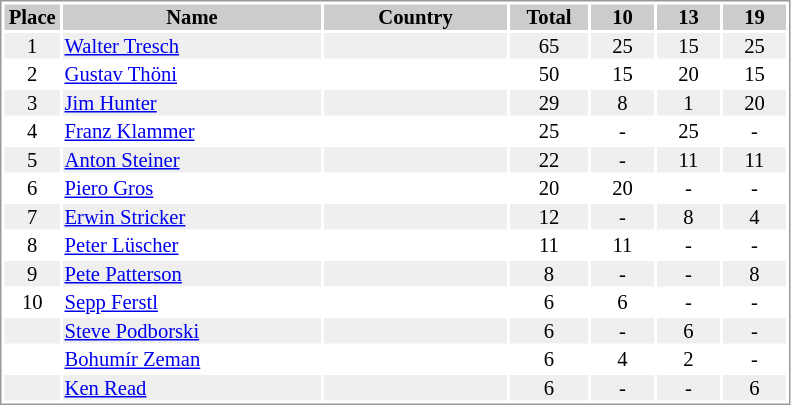<table border="0" style="border: 1px solid #999; background-color:#FFFFFF; text-align:center; font-size:86%; line-height:15px;">
<tr align="center" bgcolor="#CCCCCC">
<th width=35>Place</th>
<th width=170>Name</th>
<th width=120>Country</th>
<th width=50>Total</th>
<th width=40>10</th>
<th width=40>13</th>
<th width=40>19</th>
</tr>
<tr bgcolor="#EFEFEF">
<td>1</td>
<td align="left"><a href='#'>Walter Tresch</a></td>
<td align="left"></td>
<td>65</td>
<td>25</td>
<td>15</td>
<td>25</td>
</tr>
<tr>
<td>2</td>
<td align="left"><a href='#'>Gustav Thöni</a></td>
<td align="left"></td>
<td>50</td>
<td>15</td>
<td>20</td>
<td>15</td>
</tr>
<tr bgcolor="#EFEFEF">
<td>3</td>
<td align="left"><a href='#'>Jim Hunter</a></td>
<td align="left"></td>
<td>29</td>
<td>8</td>
<td>1</td>
<td>20</td>
</tr>
<tr>
<td>4</td>
<td align="left"><a href='#'>Franz Klammer</a></td>
<td align="left"></td>
<td>25</td>
<td>-</td>
<td>25</td>
<td>-</td>
</tr>
<tr bgcolor="#EFEFEF">
<td>5</td>
<td align="left"><a href='#'>Anton Steiner</a></td>
<td align="left"></td>
<td>22</td>
<td>-</td>
<td>11</td>
<td>11</td>
</tr>
<tr>
<td>6</td>
<td align="left"><a href='#'>Piero Gros</a></td>
<td align="left"></td>
<td>20</td>
<td>20</td>
<td>-</td>
<td>-</td>
</tr>
<tr bgcolor="#EFEFEF">
<td>7</td>
<td align="left"><a href='#'>Erwin Stricker</a></td>
<td align="left"></td>
<td>12</td>
<td>-</td>
<td>8</td>
<td>4</td>
</tr>
<tr>
<td>8</td>
<td align="left"><a href='#'>Peter Lüscher</a></td>
<td align="left"></td>
<td>11</td>
<td>11</td>
<td>-</td>
<td>-</td>
</tr>
<tr bgcolor="#EFEFEF">
<td>9</td>
<td align="left"><a href='#'>Pete Patterson</a></td>
<td align="left"></td>
<td>8</td>
<td>-</td>
<td>-</td>
<td>8</td>
</tr>
<tr>
<td>10</td>
<td align="left"><a href='#'>Sepp Ferstl</a></td>
<td align="left"></td>
<td>6</td>
<td>6</td>
<td>-</td>
<td>-</td>
</tr>
<tr bgcolor="#EFEFEF">
<td></td>
<td align="left"><a href='#'>Steve Podborski</a></td>
<td align="left"></td>
<td>6</td>
<td>-</td>
<td>6</td>
<td>-</td>
</tr>
<tr>
<td></td>
<td align="left"><a href='#'>Bohumír Zeman</a></td>
<td align="left"></td>
<td>6</td>
<td>4</td>
<td>2</td>
<td>-</td>
</tr>
<tr bgcolor="#EFEFEF">
<td></td>
<td align="left"><a href='#'>Ken Read</a></td>
<td align="left"></td>
<td>6</td>
<td>-</td>
<td>-</td>
<td>6</td>
</tr>
</table>
